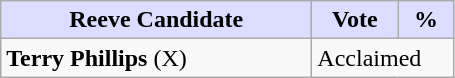<table class="wikitable">
<tr>
<th style="background:#ddf; width:200px;">Reeve Candidate</th>
<th style="background:#ddf; width:50px;">Vote</th>
<th style="background:#ddf; width:30px;">%</th>
</tr>
<tr>
<td><strong>Terry Phillips</strong> (X)</td>
<td colspan="2">Acclaimed</td>
</tr>
</table>
